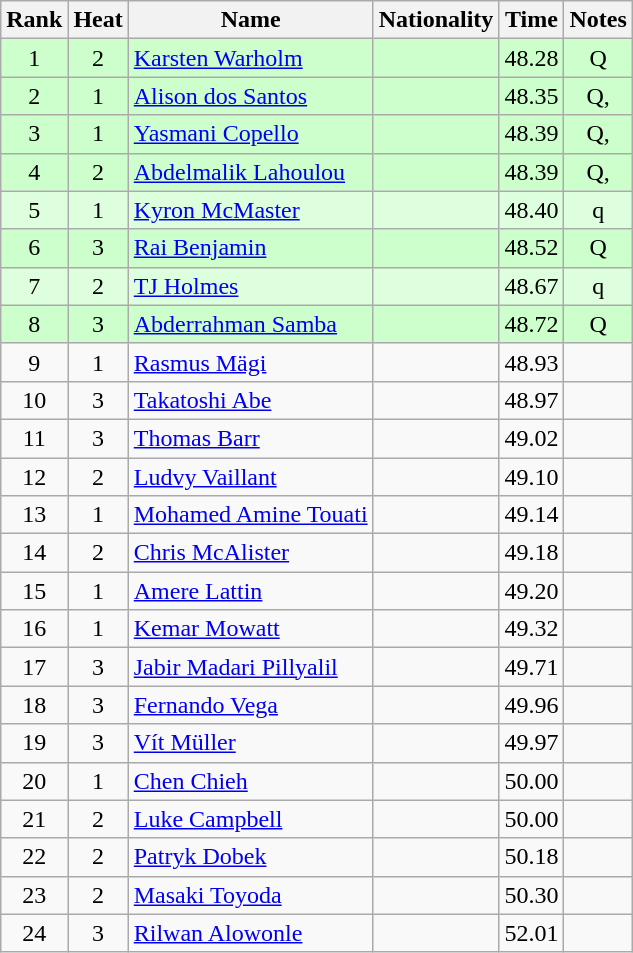<table class="wikitable sortable" style="text-align:center">
<tr>
<th>Rank</th>
<th>Heat</th>
<th>Name</th>
<th>Nationality</th>
<th>Time</th>
<th>Notes</th>
</tr>
<tr bgcolor=ccffcc>
<td>1</td>
<td>2</td>
<td align=left><a href='#'>Karsten Warholm</a></td>
<td align=left></td>
<td>48.28</td>
<td>Q</td>
</tr>
<tr bgcolor=ccffcc>
<td>2</td>
<td>1</td>
<td align=left><a href='#'>Alison dos Santos</a></td>
<td align=left></td>
<td>48.35</td>
<td>Q, </td>
</tr>
<tr bgcolor=ccffcc>
<td>3</td>
<td>1</td>
<td align=left><a href='#'>Yasmani Copello</a></td>
<td align=left></td>
<td>48.39</td>
<td>Q, </td>
</tr>
<tr bgcolor=ccffcc>
<td>4</td>
<td>2</td>
<td align=left><a href='#'>Abdelmalik Lahoulou</a></td>
<td align=left></td>
<td>48.39</td>
<td>Q, <strong></strong></td>
</tr>
<tr bgcolor=ddffdd>
<td>5</td>
<td>1</td>
<td align=left><a href='#'>Kyron McMaster</a></td>
<td align=left></td>
<td>48.40</td>
<td>q</td>
</tr>
<tr bgcolor=ccffcc>
<td>6</td>
<td>3</td>
<td align=left><a href='#'>Rai Benjamin</a></td>
<td align=left></td>
<td>48.52</td>
<td>Q</td>
</tr>
<tr bgcolor=ddffdd>
<td>7</td>
<td>2</td>
<td align=left><a href='#'>TJ Holmes</a></td>
<td align=left></td>
<td>48.67</td>
<td>q</td>
</tr>
<tr bgcolor=ccffcc>
<td>8</td>
<td>3</td>
<td align=left><a href='#'>Abderrahman Samba</a></td>
<td align=left></td>
<td>48.72</td>
<td>Q</td>
</tr>
<tr>
<td>9</td>
<td>1</td>
<td align=left><a href='#'>Rasmus Mägi</a></td>
<td align=left></td>
<td>48.93</td>
<td></td>
</tr>
<tr>
<td>10</td>
<td>3</td>
<td align=left><a href='#'>Takatoshi Abe</a></td>
<td align=left></td>
<td>48.97</td>
<td></td>
</tr>
<tr>
<td>11</td>
<td>3</td>
<td align=left><a href='#'>Thomas Barr</a></td>
<td align=left></td>
<td>49.02</td>
<td></td>
</tr>
<tr>
<td>12</td>
<td>2</td>
<td align=left><a href='#'>Ludvy Vaillant</a></td>
<td align=left></td>
<td>49.10</td>
<td></td>
</tr>
<tr>
<td>13</td>
<td>1</td>
<td align=left><a href='#'>Mohamed Amine Touati</a></td>
<td align=left></td>
<td>49.14</td>
<td></td>
</tr>
<tr>
<td>14</td>
<td>2</td>
<td align=left><a href='#'>Chris McAlister</a></td>
<td align=left></td>
<td>49.18</td>
<td></td>
</tr>
<tr>
<td>15</td>
<td>1</td>
<td align=left><a href='#'>Amere Lattin</a></td>
<td align=left></td>
<td>49.20</td>
<td></td>
</tr>
<tr>
<td>16</td>
<td>1</td>
<td align=left><a href='#'>Kemar Mowatt</a></td>
<td align=left></td>
<td>49.32</td>
<td></td>
</tr>
<tr>
<td>17</td>
<td>3</td>
<td align=left><a href='#'>Jabir Madari Pillyalil</a></td>
<td align=left></td>
<td>49.71</td>
<td></td>
</tr>
<tr>
<td>18</td>
<td>3</td>
<td align=left><a href='#'>Fernando Vega</a></td>
<td align=left></td>
<td>49.96</td>
<td></td>
</tr>
<tr>
<td>19</td>
<td>3</td>
<td align=left><a href='#'>Vít Müller</a></td>
<td align=left></td>
<td>49.97</td>
<td></td>
</tr>
<tr>
<td>20</td>
<td>1</td>
<td align=left><a href='#'>Chen Chieh</a></td>
<td align=left></td>
<td>50.00</td>
<td></td>
</tr>
<tr>
<td>21</td>
<td>2</td>
<td align=left><a href='#'>Luke Campbell</a></td>
<td align=left></td>
<td>50.00</td>
<td></td>
</tr>
<tr>
<td>22</td>
<td>2</td>
<td align=left><a href='#'>Patryk Dobek</a></td>
<td align=left></td>
<td>50.18</td>
<td></td>
</tr>
<tr>
<td>23</td>
<td>2</td>
<td align=left><a href='#'>Masaki Toyoda</a></td>
<td align=left></td>
<td>50.30</td>
<td></td>
</tr>
<tr>
<td>24</td>
<td>3</td>
<td align=left><a href='#'>Rilwan Alowonle</a></td>
<td align=left></td>
<td>52.01</td>
<td></td>
</tr>
</table>
